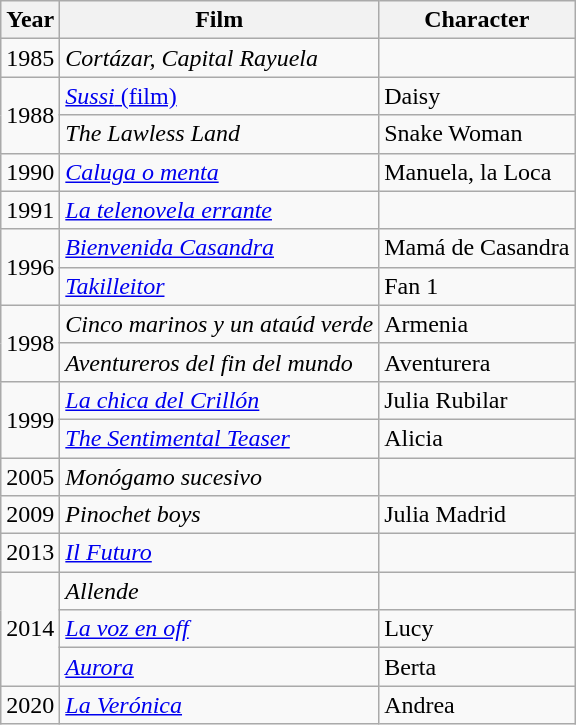<table class="wikitable">
<tr>
<th>Year</th>
<th>Film</th>
<th>Character</th>
</tr>
<tr>
<td>1985</td>
<td><em>Cortázar, Capital Rayuela</em></td>
<td></td>
</tr>
<tr>
<td rowspan="2">1988</td>
<td><a href='#'><em>Sussi</em> (film)</a></td>
<td>Daisy</td>
</tr>
<tr>
<td><em>The Lawless Land</em></td>
<td>Snake Woman</td>
</tr>
<tr>
<td>1990</td>
<td><em><a href='#'>Caluga o menta</a></em></td>
<td>Manuela, la Loca</td>
</tr>
<tr>
<td>1991</td>
<td><em><a href='#'>La telenovela errante</a></em></td>
<td></td>
</tr>
<tr>
<td rowspan="2">1996</td>
<td><em><a href='#'>Bienvenida Casandra</a></em></td>
<td>Mamá de Casandra</td>
</tr>
<tr>
<td><em><a href='#'>Takilleitor</a></em></td>
<td>Fan 1</td>
</tr>
<tr>
<td rowspan="2">1998</td>
<td><em>Cinco marinos y un ataúd verde</em></td>
<td>Armenia</td>
</tr>
<tr>
<td><em>Aventureros del fin del mundo</em></td>
<td>Aventurera</td>
</tr>
<tr>
<td rowspan="2">1999</td>
<td><em><a href='#'>La chica del Crillón</a></em></td>
<td>Julia Rubilar</td>
</tr>
<tr>
<td><em><a href='#'>The Sentimental Teaser</a></em></td>
<td>Alicia</td>
</tr>
<tr>
<td>2005</td>
<td><em>Monógamo sucesivo</em></td>
<td></td>
</tr>
<tr>
<td>2009</td>
<td><em>Pinochet boys</em></td>
<td>Julia Madrid</td>
</tr>
<tr>
<td>2013</td>
<td><em><a href='#'>Il Futuro</a></em></td>
<td></td>
</tr>
<tr>
<td rowspan="3">2014</td>
<td><em>Allende</em></td>
<td></td>
</tr>
<tr>
<td><em><a href='#'>La voz en off</a></em></td>
<td>Lucy</td>
</tr>
<tr>
<td><em><a href='#'>Aurora</a></em></td>
<td>Berta</td>
</tr>
<tr>
<td>2020</td>
<td><em><a href='#'>La Verónica</a></em></td>
<td>Andrea</td>
</tr>
</table>
